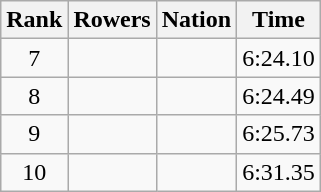<table class="wikitable sortable" style="text-align:center">
<tr>
<th>Rank</th>
<th>Rowers</th>
<th>Nation</th>
<th>Time</th>
</tr>
<tr>
<td>7</td>
<td align=left data-sort-value="Fedotova, Irina"></td>
<td align=left></td>
<td>6:24.10</td>
</tr>
<tr>
<td>8</td>
<td align=left data-sort-value="Thies, Dré"></td>
<td align=left></td>
<td>6:24.49</td>
</tr>
<tr>
<td>9</td>
<td align=left data-sort-value="Newmarch, Sally"></td>
<td align=left></td>
<td>6:25.73</td>
</tr>
<tr>
<td>10</td>
<td align=left data-sort-value="Alupei, Angela"></td>
<td align=left></td>
<td>6:31.35</td>
</tr>
</table>
